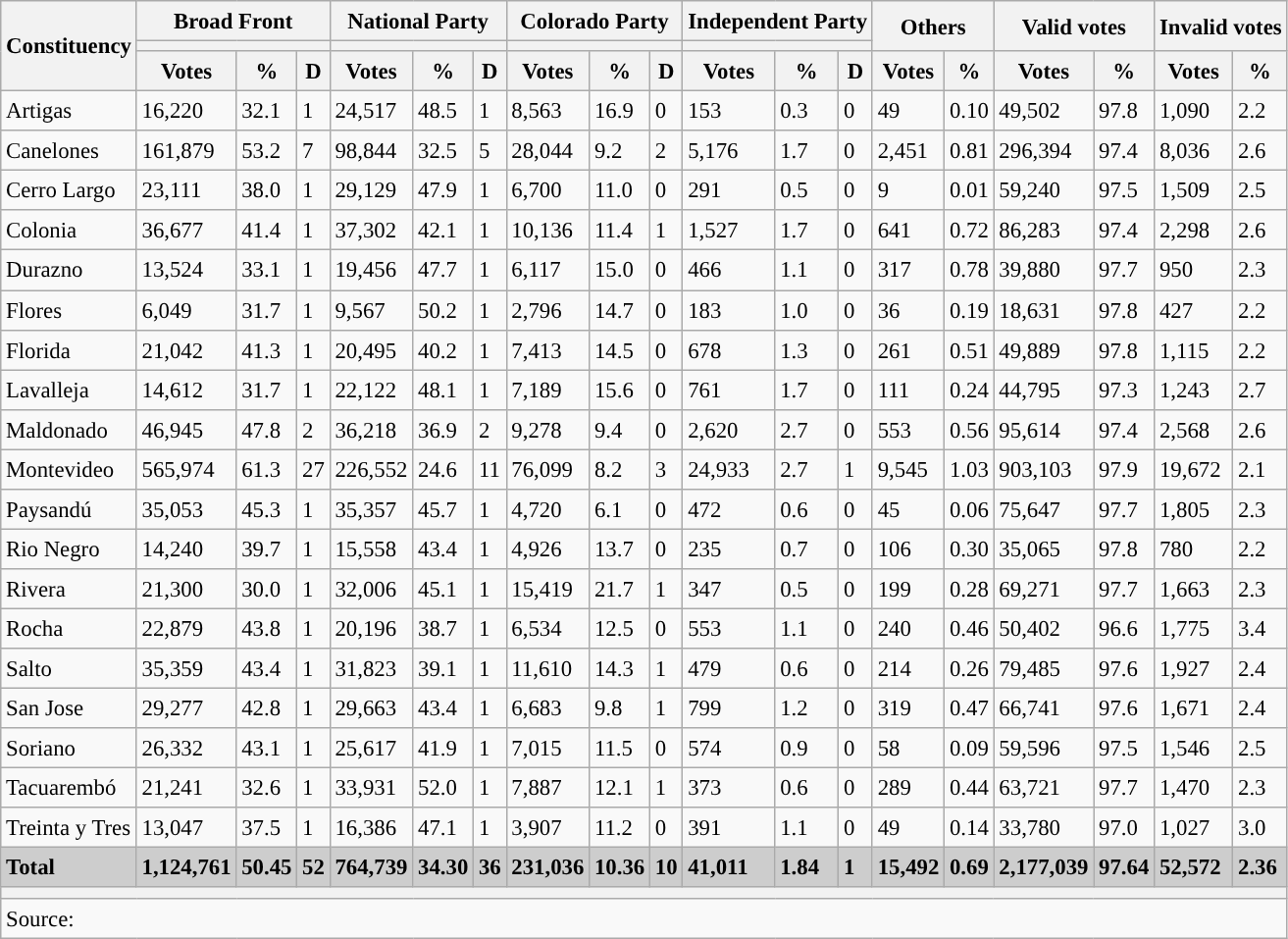<table class="wikitable sortable collapsible collapsed tpl-blanktable" style="text-align:left; font-size:95%; line-height:20px;">
<tr>
<th rowspan="3">Constituency</th>
<th colspan="3" width="30px" class="unsortable">Broad Front</th>
<th colspan="3" width="30px" class="unsortable">National Party</th>
<th colspan="3" width="30px" class="unsortable">Colorado Party</th>
<th colspan="3">Independent Party</th>
<th colspan="2" rowspan="2">Others</th>
<th colspan="2" rowspan="2">Valid votes</th>
<th colspan="2" rowspan="2">Invalid votes</th>
</tr>
<tr>
<th colspan="3" style="background:"></th>
<th colspan="3" style="background:"></th>
<th colspan="3" style="background:"></th>
<th colspan="3" style="background:"></th>
</tr>
<tr>
<th data-sort-type="number">Votes</th>
<th data-sort-type="number">%</th>
<th>D</th>
<th data-sort-type="number">Votes</th>
<th data-sort-type="number">%</th>
<th>D</th>
<th data-sort-type="number">Votes</th>
<th data-sort-type="number">%</th>
<th>D</th>
<th>Votes</th>
<th>%</th>
<th>D</th>
<th>Votes</th>
<th>%</th>
<th>Votes</th>
<th>%</th>
<th>Votes</th>
<th>%</th>
</tr>
<tr>
<td align="left">Artigas</td>
<td>16,220</td>
<td>32.1</td>
<td>1</td>
<td style="background:">24,517</td>
<td style="background:">48.5</td>
<td>1</td>
<td>8,563</td>
<td>16.9</td>
<td>0</td>
<td>153</td>
<td>0.3</td>
<td>0</td>
<td>49</td>
<td>0.10</td>
<td>49,502</td>
<td>97.8</td>
<td>1,090</td>
<td>2.2</td>
</tr>
<tr>
<td align="left">Canelones</td>
<td style="background:">161,879</td>
<td style="background:">53.2</td>
<td>7</td>
<td>98,844</td>
<td>32.5</td>
<td>5</td>
<td>28,044</td>
<td>9.2</td>
<td>2</td>
<td>5,176</td>
<td>1.7</td>
<td>0</td>
<td>2,451</td>
<td>0.81</td>
<td>296,394</td>
<td>97.4</td>
<td>8,036</td>
<td>2.6</td>
</tr>
<tr>
<td align="left">Cerro Largo</td>
<td>23,111</td>
<td>38.0</td>
<td>1</td>
<td style="background:">29,129</td>
<td style="background:">47.9</td>
<td>1</td>
<td>6,700</td>
<td>11.0</td>
<td>0</td>
<td>291</td>
<td>0.5</td>
<td>0</td>
<td>9</td>
<td>0.01</td>
<td>59,240</td>
<td>97.5</td>
<td>1,509</td>
<td>2.5</td>
</tr>
<tr>
<td align="left">Colonia</td>
<td>36,677</td>
<td>41.4</td>
<td>1</td>
<td style="background:">37,302</td>
<td style="background:">42.1</td>
<td>1</td>
<td>10,136</td>
<td>11.4</td>
<td>1</td>
<td>1,527</td>
<td>1.7</td>
<td>0</td>
<td>641</td>
<td>0.72</td>
<td>86,283</td>
<td>97.4</td>
<td>2,298</td>
<td>2.6</td>
</tr>
<tr>
<td align="left">Durazno</td>
<td>13,524</td>
<td>33.1</td>
<td>1</td>
<td style="background:">19,456</td>
<td style="background:">47.7</td>
<td>1</td>
<td>6,117</td>
<td>15.0</td>
<td>0</td>
<td>466</td>
<td>1.1</td>
<td>0</td>
<td>317</td>
<td>0.78</td>
<td>39,880</td>
<td>97.7</td>
<td>950</td>
<td>2.3</td>
</tr>
<tr>
<td align="left">Flores</td>
<td>6,049</td>
<td>31.7</td>
<td>1</td>
<td style="background:">9,567</td>
<td style="background:">50.2</td>
<td>1</td>
<td>2,796</td>
<td>14.7</td>
<td>0</td>
<td>183</td>
<td>1.0</td>
<td>0</td>
<td>36</td>
<td>0.19</td>
<td>18,631</td>
<td>97.8</td>
<td>427</td>
<td>2.2</td>
</tr>
<tr>
<td align="left">Florida</td>
<td style="background:">21,042</td>
<td style="background:">41.3</td>
<td>1</td>
<td>20,495</td>
<td>40.2</td>
<td>1</td>
<td>7,413</td>
<td>14.5</td>
<td>0</td>
<td>678</td>
<td>1.3</td>
<td>0</td>
<td>261</td>
<td>0.51</td>
<td>49,889</td>
<td>97.8</td>
<td>1,115</td>
<td>2.2</td>
</tr>
<tr>
<td align="left">Lavalleja</td>
<td>14,612</td>
<td>31.7</td>
<td>1</td>
<td style="background:">22,122</td>
<td style="background:">48.1</td>
<td>1</td>
<td>7,189</td>
<td>15.6</td>
<td>0</td>
<td>761</td>
<td>1.7</td>
<td>0</td>
<td>111</td>
<td>0.24</td>
<td>44,795</td>
<td>97.3</td>
<td>1,243</td>
<td>2.7</td>
</tr>
<tr>
<td align="left">Maldonado</td>
<td style="background:">46,945</td>
<td style="background:">47.8</td>
<td>2</td>
<td>36,218</td>
<td>36.9</td>
<td>2</td>
<td>9,278</td>
<td>9.4</td>
<td>0</td>
<td>2,620</td>
<td>2.7</td>
<td>0</td>
<td>553</td>
<td>0.56</td>
<td>95,614</td>
<td>97.4</td>
<td>2,568</td>
<td>2.6</td>
</tr>
<tr>
<td align="left">Montevideo</td>
<td style="background:">565,974</td>
<td style="background:">61.3</td>
<td>27</td>
<td>226,552</td>
<td>24.6</td>
<td>11</td>
<td>76,099</td>
<td>8.2</td>
<td>3</td>
<td>24,933</td>
<td>2.7</td>
<td>1</td>
<td>9,545</td>
<td>1.03</td>
<td>903,103</td>
<td>97.9</td>
<td>19,672</td>
<td>2.1</td>
</tr>
<tr>
<td align="left">Paysandú</td>
<td>35,053</td>
<td>45.3</td>
<td>1</td>
<td style="background:">35,357</td>
<td style="background:">45.7</td>
<td>1</td>
<td>4,720</td>
<td>6.1</td>
<td>0</td>
<td>472</td>
<td>0.6</td>
<td>0</td>
<td>45</td>
<td>0.06</td>
<td>75,647</td>
<td>97.7</td>
<td>1,805</td>
<td>2.3</td>
</tr>
<tr>
<td align="left">Rio Negro</td>
<td>14,240</td>
<td>39.7</td>
<td>1</td>
<td style="background:">15,558</td>
<td style="background:">43.4</td>
<td>1</td>
<td>4,926</td>
<td>13.7</td>
<td>0</td>
<td>235</td>
<td>0.7</td>
<td>0</td>
<td>106</td>
<td>0.30</td>
<td>35,065</td>
<td>97.8</td>
<td>780</td>
<td>2.2</td>
</tr>
<tr>
<td align="left">Rivera</td>
<td>21,300</td>
<td>30.0</td>
<td>1</td>
<td style="background:">32,006</td>
<td style="background:">45.1</td>
<td>1</td>
<td>15,419</td>
<td>21.7</td>
<td>1</td>
<td>347</td>
<td>0.5</td>
<td>0</td>
<td>199</td>
<td>0.28</td>
<td>69,271</td>
<td>97.7</td>
<td>1,663</td>
<td>2.3</td>
</tr>
<tr>
<td align="left">Rocha</td>
<td style="background:">22,879</td>
<td style="background:">43.8</td>
<td>1</td>
<td>20,196</td>
<td>38.7</td>
<td>1</td>
<td>6,534</td>
<td>12.5</td>
<td>0</td>
<td>553</td>
<td>1.1</td>
<td>0</td>
<td>240</td>
<td>0.46</td>
<td>50,402</td>
<td>96.6</td>
<td>1,775</td>
<td>3.4</td>
</tr>
<tr>
<td align="left">Salto</td>
<td style="background:">35,359</td>
<td style="background:">43.4</td>
<td>1</td>
<td>31,823</td>
<td>39.1</td>
<td>1</td>
<td>11,610</td>
<td>14.3</td>
<td>1</td>
<td>479</td>
<td>0.6</td>
<td>0</td>
<td>214</td>
<td>0.26</td>
<td>79,485</td>
<td>97.6</td>
<td>1,927</td>
<td>2.4</td>
</tr>
<tr>
<td align="left">San Jose</td>
<td>29,277</td>
<td>42.8</td>
<td>1</td>
<td style="background:">29,663</td>
<td style="background:">43.4</td>
<td>1</td>
<td>6,683</td>
<td>9.8</td>
<td>1</td>
<td>799</td>
<td>1.2</td>
<td>0</td>
<td>319</td>
<td>0.47</td>
<td>66,741</td>
<td>97.6</td>
<td>1,671</td>
<td>2.4</td>
</tr>
<tr>
<td align="left">Soriano</td>
<td style="background:">26,332</td>
<td style="background:">43.1</td>
<td>1</td>
<td>25,617</td>
<td>41.9</td>
<td>1</td>
<td>7,015</td>
<td>11.5</td>
<td>0</td>
<td>574</td>
<td>0.9</td>
<td>0</td>
<td>58</td>
<td>0.09</td>
<td>59,596</td>
<td>97.5</td>
<td>1,546</td>
<td>2.5</td>
</tr>
<tr>
<td align="left">Tacuarembó</td>
<td>21,241</td>
<td>32.6</td>
<td>1</td>
<td style="background:">33,931</td>
<td style="background:">52.0</td>
<td>1</td>
<td>7,887</td>
<td>12.1</td>
<td>1</td>
<td>373</td>
<td>0.6</td>
<td>0</td>
<td>289</td>
<td>0.44</td>
<td>63,721</td>
<td>97.7</td>
<td>1,470</td>
<td>2.3</td>
</tr>
<tr>
<td align="left">Treinta y Tres</td>
<td>13,047</td>
<td>37.5</td>
<td>1</td>
<td style="background:">16,386</td>
<td style="background:">47.1</td>
<td>1</td>
<td>3,907</td>
<td>11.2</td>
<td>0</td>
<td>391</td>
<td>1.1</td>
<td>0</td>
<td>49</td>
<td>0.14</td>
<td>33,780</td>
<td>97.0</td>
<td>1,027</td>
<td>3.0</td>
</tr>
<tr style="background:#CDCDCD;">
<td align="left"><strong>Total</strong></td>
<td style="background:"><strong>1,124,761</strong></td>
<td style="background:"><strong>50.45</strong></td>
<td><strong>52</strong></td>
<td><strong>764,739</strong></td>
<td><strong>34.30</strong></td>
<td><strong>36</strong></td>
<td><strong>231,036</strong></td>
<td><strong>10.36</strong></td>
<td><strong>10</strong></td>
<td><strong>41,011</strong></td>
<td><strong>1.84</strong></td>
<td><strong>1</strong></td>
<td><strong>15,492</strong></td>
<td><strong>0.69</strong></td>
<td><strong>2,177,039</strong></td>
<td><strong>97.64</strong></td>
<td><strong>52,572</strong></td>
<td><strong>2.36</strong></td>
</tr>
<tr>
<th colspan="19"></th>
</tr>
<tr>
<th colspan="19" style="text-align:left; font-weight:normal; background:#F9F9F9">Source: </th>
</tr>
</table>
